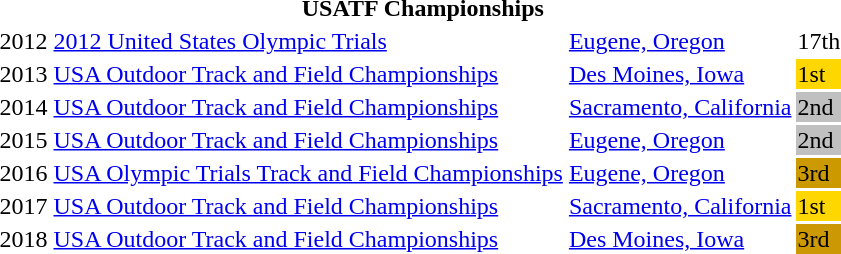<table>
<tr>
<th colspan="6">USATF Championships</th>
</tr>
<tr>
<td>2012</td>
<td><a href='#'>2012 United States Olympic Trials</a></td>
<td><a href='#'>Eugene, Oregon</a></td>
<td>17th</td>
<td></td>
</tr>
<tr>
<td>2013</td>
<td><a href='#'>USA Outdoor Track and Field Championships</a></td>
<td><a href='#'>Des Moines, Iowa</a></td>
<td bgcolor=gold>1st</td>
<td></td>
</tr>
<tr>
<td>2014</td>
<td><a href='#'>USA Outdoor Track and Field Championships</a></td>
<td><a href='#'>Sacramento, California</a></td>
<td bgcolor=silver>2nd</td>
<td></td>
</tr>
<tr>
<td>2015</td>
<td><a href='#'>USA Outdoor Track and Field Championships</a></td>
<td><a href='#'>Eugene, Oregon</a></td>
<td bgcolor=silver>2nd</td>
<td></td>
</tr>
<tr>
<td>2016</td>
<td><a href='#'>USA Olympic Trials Track and Field Championships</a></td>
<td><a href='#'>Eugene, Oregon</a></td>
<td bgcolor=cc9900>3rd</td>
<td></td>
</tr>
<tr>
<td>2017</td>
<td><a href='#'>USA Outdoor Track and Field Championships</a></td>
<td><a href='#'>Sacramento, California</a></td>
<td bgcolor=gold>1st</td>
<td></td>
</tr>
<tr>
<td>2018</td>
<td><a href='#'>USA Outdoor Track and Field Championships</a></td>
<td><a href='#'>Des Moines, Iowa</a></td>
<td bgcolor=cc9905>3rd</td>
<td></td>
</tr>
</table>
